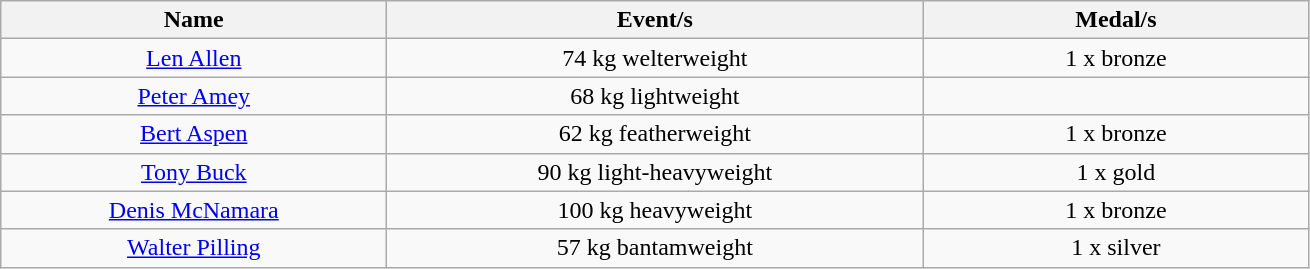<table class="wikitable" style="text-align: center">
<tr>
<th width=250>Name</th>
<th width=350>Event/s</th>
<th width=250>Medal/s</th>
</tr>
<tr>
<td><a href='#'>Len Allen</a></td>
<td>74 kg welterweight</td>
<td>1 x bronze</td>
</tr>
<tr>
<td><a href='#'>Peter Amey</a></td>
<td>68 kg lightweight</td>
<td></td>
</tr>
<tr>
<td><a href='#'>Bert Aspen</a></td>
<td>62 kg featherweight</td>
<td>1 x bronze</td>
</tr>
<tr>
<td><a href='#'>Tony Buck</a></td>
<td>90 kg light-heavyweight</td>
<td>1 x gold</td>
</tr>
<tr>
<td><a href='#'>Denis McNamara</a></td>
<td>100 kg heavyweight</td>
<td>1 x bronze</td>
</tr>
<tr>
<td><a href='#'>Walter Pilling</a></td>
<td>57 kg bantamweight</td>
<td>1 x silver</td>
</tr>
</table>
